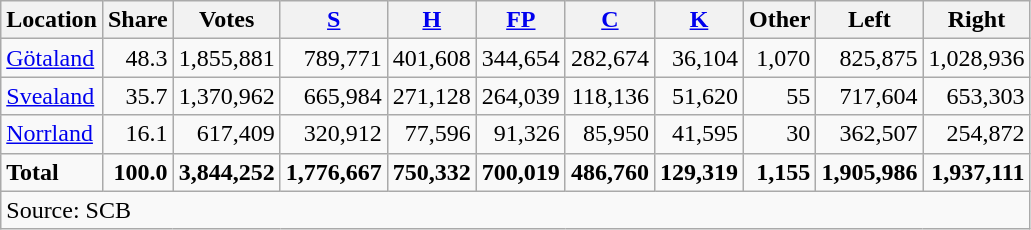<table class="wikitable sortable" style=text-align:right>
<tr>
<th>Location</th>
<th>Share</th>
<th>Votes</th>
<th><a href='#'>S</a></th>
<th><a href='#'>H</a></th>
<th><a href='#'>FP</a></th>
<th><a href='#'>C</a></th>
<th><a href='#'>K</a></th>
<th>Other</th>
<th>Left</th>
<th>Right</th>
</tr>
<tr>
<td align=left><a href='#'>Götaland</a></td>
<td>48.3</td>
<td>1,855,881</td>
<td>789,771</td>
<td>401,608</td>
<td>344,654</td>
<td>282,674</td>
<td>36,104</td>
<td>1,070</td>
<td>825,875</td>
<td>1,028,936</td>
</tr>
<tr>
<td align=left><a href='#'>Svealand</a></td>
<td>35.7</td>
<td>1,370,962</td>
<td>665,984</td>
<td>271,128</td>
<td>264,039</td>
<td>118,136</td>
<td>51,620</td>
<td>55</td>
<td>717,604</td>
<td>653,303</td>
</tr>
<tr>
<td align=left><a href='#'>Norrland</a></td>
<td>16.1</td>
<td>617,409</td>
<td>320,912</td>
<td>77,596</td>
<td>91,326</td>
<td>85,950</td>
<td>41,595</td>
<td>30</td>
<td>362,507</td>
<td>254,872</td>
</tr>
<tr>
<td align=left><strong>Total</strong></td>
<td><strong>100.0</strong></td>
<td><strong>3,844,252</strong></td>
<td><strong>1,776,667</strong></td>
<td><strong>750,332</strong></td>
<td><strong>700,019</strong></td>
<td><strong>486,760</strong></td>
<td><strong>129,319</strong></td>
<td><strong>1,155</strong></td>
<td><strong>1,905,986</strong></td>
<td><strong>1,937,111</strong></td>
</tr>
<tr>
<td align=left colspan=11>Source: SCB </td>
</tr>
</table>
